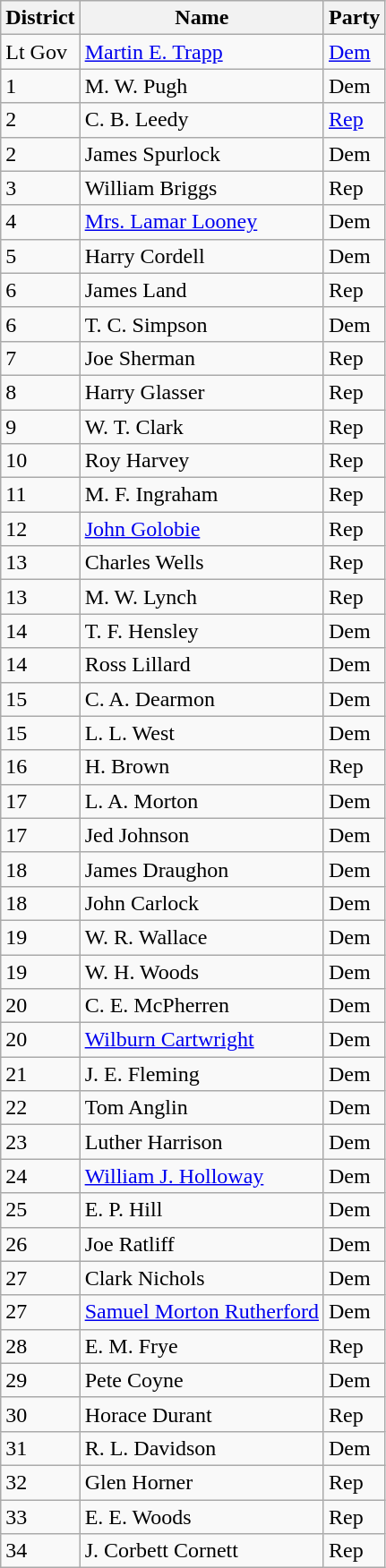<table class="wikitable sortable">
<tr>
<th>District</th>
<th>Name</th>
<th>Party</th>
</tr>
<tr>
<td>Lt Gov</td>
<td><a href='#'>Martin E. Trapp</a></td>
<td><a href='#'>Dem</a></td>
</tr>
<tr>
<td>1</td>
<td>M. W. Pugh</td>
<td>Dem</td>
</tr>
<tr>
<td>2</td>
<td>C. B. Leedy</td>
<td><a href='#'>Rep</a></td>
</tr>
<tr>
<td>2</td>
<td>James Spurlock</td>
<td>Dem</td>
</tr>
<tr>
<td>3</td>
<td>William Briggs</td>
<td>Rep</td>
</tr>
<tr>
<td>4</td>
<td><a href='#'>Mrs. Lamar Looney</a></td>
<td>Dem</td>
</tr>
<tr>
<td>5</td>
<td>Harry Cordell</td>
<td>Dem</td>
</tr>
<tr>
<td>6</td>
<td>James Land</td>
<td>Rep</td>
</tr>
<tr>
<td>6</td>
<td>T. C. Simpson</td>
<td>Dem</td>
</tr>
<tr>
<td>7</td>
<td>Joe Sherman</td>
<td>Rep</td>
</tr>
<tr>
<td>8</td>
<td>Harry Glasser</td>
<td>Rep</td>
</tr>
<tr>
<td>9</td>
<td>W. T. Clark</td>
<td>Rep</td>
</tr>
<tr>
<td>10</td>
<td>Roy Harvey</td>
<td>Rep</td>
</tr>
<tr>
<td>11</td>
<td>M. F. Ingraham</td>
<td>Rep</td>
</tr>
<tr>
<td>12</td>
<td><a href='#'>John Golobie</a></td>
<td>Rep</td>
</tr>
<tr>
<td>13</td>
<td>Charles Wells</td>
<td>Rep</td>
</tr>
<tr>
<td>13</td>
<td>M. W. Lynch</td>
<td>Rep</td>
</tr>
<tr>
<td>14</td>
<td>T. F. Hensley</td>
<td>Dem</td>
</tr>
<tr>
<td>14</td>
<td>Ross Lillard</td>
<td>Dem</td>
</tr>
<tr>
<td>15</td>
<td>C. A. Dearmon</td>
<td>Dem</td>
</tr>
<tr>
<td>15</td>
<td>L. L. West</td>
<td>Dem</td>
</tr>
<tr>
<td>16</td>
<td>H. Brown</td>
<td>Rep</td>
</tr>
<tr>
<td>17</td>
<td>L. A. Morton</td>
<td>Dem</td>
</tr>
<tr>
<td>17</td>
<td>Jed Johnson</td>
<td>Dem</td>
</tr>
<tr>
<td>18</td>
<td>James Draughon</td>
<td>Dem</td>
</tr>
<tr>
<td>18</td>
<td>John Carlock</td>
<td>Dem</td>
</tr>
<tr>
<td>19</td>
<td>W. R. Wallace</td>
<td>Dem</td>
</tr>
<tr>
<td>19</td>
<td>W. H. Woods</td>
<td>Dem</td>
</tr>
<tr>
<td>20</td>
<td>C. E. McPherren</td>
<td>Dem</td>
</tr>
<tr>
<td>20</td>
<td><a href='#'>Wilburn Cartwright</a></td>
<td>Dem</td>
</tr>
<tr>
<td>21</td>
<td>J. E. Fleming</td>
<td>Dem</td>
</tr>
<tr>
<td>22</td>
<td>Tom Anglin</td>
<td>Dem</td>
</tr>
<tr>
<td>23</td>
<td>Luther Harrison</td>
<td>Dem</td>
</tr>
<tr>
<td>24</td>
<td><a href='#'>William J. Holloway</a></td>
<td>Dem</td>
</tr>
<tr>
<td>25</td>
<td>E. P. Hill</td>
<td>Dem</td>
</tr>
<tr>
<td>26</td>
<td>Joe Ratliff</td>
<td>Dem</td>
</tr>
<tr>
<td>27</td>
<td>Clark Nichols</td>
<td>Dem</td>
</tr>
<tr>
<td>27</td>
<td><a href='#'>Samuel Morton Rutherford</a></td>
<td>Dem</td>
</tr>
<tr>
<td>28</td>
<td>E. M. Frye</td>
<td>Rep</td>
</tr>
<tr>
<td>29</td>
<td>Pete Coyne</td>
<td>Dem</td>
</tr>
<tr>
<td>30</td>
<td>Horace Durant</td>
<td>Rep</td>
</tr>
<tr>
<td>31</td>
<td>R. L. Davidson</td>
<td>Dem</td>
</tr>
<tr>
<td>32</td>
<td>Glen Horner</td>
<td>Rep</td>
</tr>
<tr>
<td>33</td>
<td>E. E. Woods</td>
<td>Rep</td>
</tr>
<tr>
<td>34</td>
<td>J. Corbett Cornett</td>
<td>Rep</td>
</tr>
</table>
